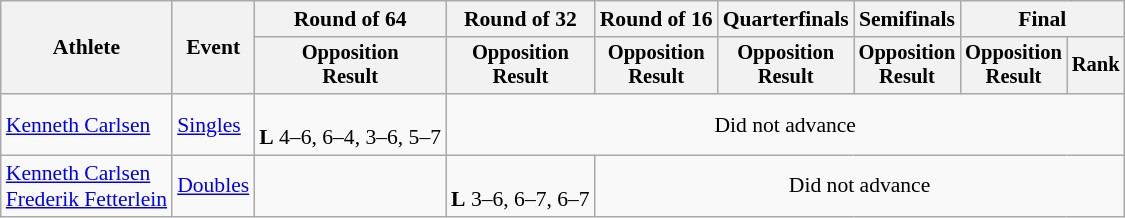<table class="wikitable" style="font-size:90%">
<tr>
<th rowspan="2">Athlete</th>
<th rowspan="2">Event</th>
<th>Round of 64</th>
<th>Round of 32</th>
<th>Round of 16</th>
<th>Quarterfinals</th>
<th>Semifinals</th>
<th colspan=2>Final</th>
</tr>
<tr style="font-size:95%">
<th>Opposition<br>Result</th>
<th>Opposition<br>Result</th>
<th>Opposition<br>Result</th>
<th>Opposition<br>Result</th>
<th>Opposition<br>Result</th>
<th>Opposition<br>Result</th>
<th>Rank</th>
</tr>
<tr align=center>
<td align=left><a href='#'>Kenneth Carlsen</a></td>
<td align=left><a href='#'>Singles</a></td>
<td><br><strong>L</strong> 4–6, 6–4, 3–6, 5–7</td>
<td colspan=6>Did not advance</td>
</tr>
<tr align=center>
<td align=left><a href='#'>Kenneth Carlsen</a><br><a href='#'>Frederik Fetterlein</a></td>
<td align=left><a href='#'>Doubles</a></td>
<td></td>
<td><br><strong>L</strong> 3–6, 6–7, 6–7</td>
<td colspan=5>Did not advance</td>
</tr>
</table>
